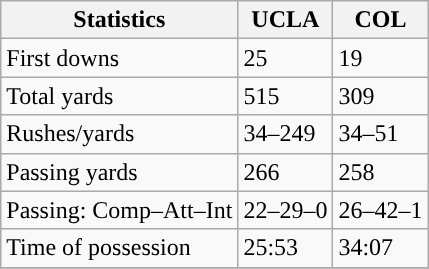<table class="wikitable" style="float: left;">
<tr>
<th>Statistics</th>
<th>UCLA</th>
<th>COL</th>
</tr>
<tr>
<td>First downs</td>
<td>25</td>
<td>19</td>
</tr>
<tr>
<td>Total yards</td>
<td>515</td>
<td>309</td>
</tr>
<tr>
<td>Rushes/yards</td>
<td>34–249</td>
<td>34–51</td>
</tr>
<tr>
<td>Passing yards</td>
<td>266</td>
<td>258</td>
</tr>
<tr>
<td>Passing: Comp–Att–Int</td>
<td>22–29–0</td>
<td>26–42–1</td>
</tr>
<tr>
<td>Time of possession</td>
<td>25:53</td>
<td>34:07</td>
</tr>
<tr>
</tr>
</table>
